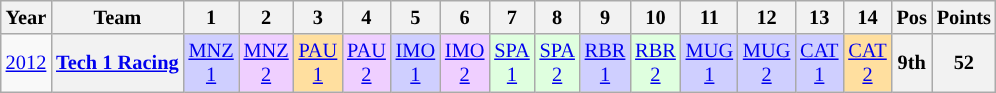<table class="wikitable" style="text-align:center; font-size:85%">
<tr>
<th>Year</th>
<th>Team</th>
<th>1</th>
<th>2</th>
<th>3</th>
<th>4</th>
<th>5</th>
<th>6</th>
<th>7</th>
<th>8</th>
<th>9</th>
<th>10</th>
<th>11</th>
<th>12</th>
<th>13</th>
<th>14</th>
<th>Pos</th>
<th>Points</th>
</tr>
<tr>
<td><a href='#'>2012</a></td>
<th nowrap><a href='#'>Tech 1 Racing</a></th>
<td style="background:#CFCFFF;"><a href='#'>MNZ<br>1</a><br></td>
<td style="background:#EFCFFF;"><a href='#'>MNZ<br>2</a><br></td>
<td style="background:#FFDF9F;"><a href='#'>PAU<br>1</a><br></td>
<td style="background:#EFCFFF;"><a href='#'>PAU<br>2</a><br></td>
<td style="background:#CFCFFF;"><a href='#'>IMO<br>1</a><br></td>
<td style="background:#EFCFFF;"><a href='#'>IMO<br>2</a><br></td>
<td style="background:#DFFFDF;"><a href='#'>SPA<br>1</a><br></td>
<td style="background:#DFFFDF;"><a href='#'>SPA<br>2</a><br></td>
<td style="background:#CFCFFF;"><a href='#'>RBR<br>1</a><br></td>
<td style="background:#DFFFDF;"><a href='#'>RBR<br>2</a><br></td>
<td style="background:#CFCFFF;"><a href='#'>MUG<br>1</a><br></td>
<td style="background:#CFCFFF;"><a href='#'>MUG<br>2</a><br></td>
<td style="background:#CFCFFF;"><a href='#'>CAT<br>1</a><br></td>
<td style="background:#FFDF9F;"><a href='#'>CAT<br>2</a><br></td>
<th>9th</th>
<th>52</th>
</tr>
</table>
